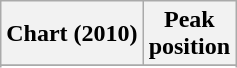<table class="wikitable sortable">
<tr>
<th align="left">Chart (2010)</th>
<th align="left">Peak<br>position</th>
</tr>
<tr>
</tr>
<tr>
</tr>
</table>
